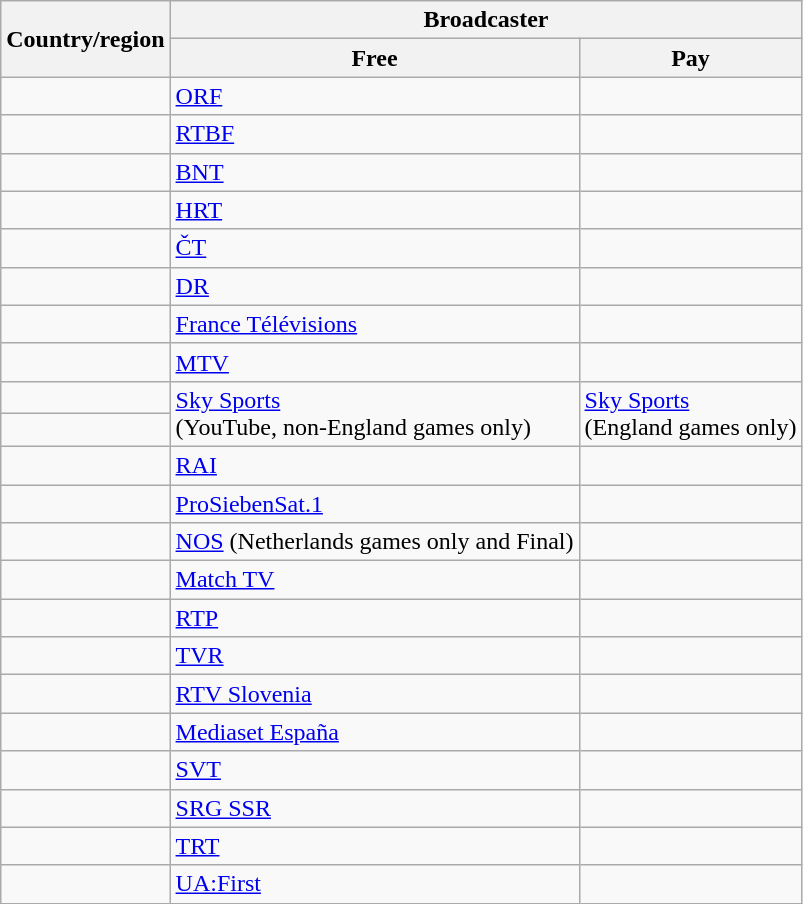<table class="wikitable">
<tr>
<th rowspan="2">Country/region</th>
<th colspan="2">Broadcaster</th>
</tr>
<tr>
<th>Free</th>
<th>Pay</th>
</tr>
<tr>
<td></td>
<td><a href='#'>ORF</a></td>
<td></td>
</tr>
<tr>
<td></td>
<td><a href='#'>RTBF</a></td>
<td></td>
</tr>
<tr>
<td></td>
<td><a href='#'>BNT</a></td>
<td></td>
</tr>
<tr>
<td></td>
<td><a href='#'>HRT</a></td>
<td></td>
</tr>
<tr>
<td></td>
<td><a href='#'>ČT</a></td>
<td></td>
</tr>
<tr>
<td></td>
<td><a href='#'>DR</a></td>
<td></td>
</tr>
<tr>
<td></td>
<td><a href='#'>France Télévisions</a></td>
<td></td>
</tr>
<tr>
<td></td>
<td><a href='#'>MTV</a></td>
<td></td>
</tr>
<tr>
<td></td>
<td rowspan="2"><a href='#'>Sky Sports</a> <br>(YouTube, non-England games only)</td>
<td rowspan="2"><a href='#'>Sky Sports</a><br>(England games only)</td>
</tr>
<tr>
<td></td>
</tr>
<tr>
<td></td>
<td><a href='#'>RAI</a></td>
<td></td>
</tr>
<tr>
<td></td>
<td><a href='#'>ProSiebenSat.1</a></td>
<td></td>
</tr>
<tr>
<td></td>
<td><a href='#'>NOS</a> (Netherlands games only and Final)</td>
<td></td>
</tr>
<tr>
<td></td>
<td><a href='#'>Match TV</a></td>
<td></td>
</tr>
<tr>
<td></td>
<td><a href='#'>RTP</a></td>
<td></td>
</tr>
<tr>
<td></td>
<td><a href='#'>TVR</a></td>
<td></td>
</tr>
<tr>
<td></td>
<td><a href='#'>RTV Slovenia</a></td>
<td></td>
</tr>
<tr>
<td></td>
<td><a href='#'>Mediaset España</a></td>
<td></td>
</tr>
<tr>
<td></td>
<td><a href='#'>SVT</a></td>
<td></td>
</tr>
<tr>
<td></td>
<td><a href='#'>SRG SSR</a></td>
<td></td>
</tr>
<tr>
<td></td>
<td><a href='#'>TRT</a></td>
<td></td>
</tr>
<tr>
<td></td>
<td><a href='#'>UA:First</a></td>
<td></td>
</tr>
</table>
